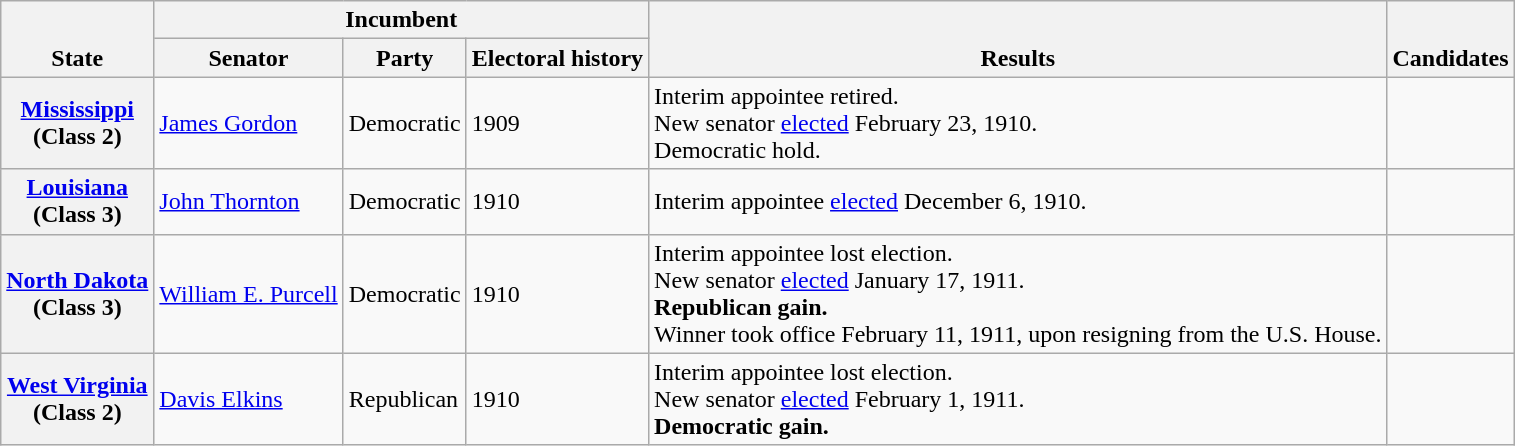<table class=wikitable>
<tr valign=bottom>
<th rowspan=2>State</th>
<th colspan=3>Incumbent</th>
<th rowspan=2>Results</th>
<th rowspan=2>Candidates</th>
</tr>
<tr>
<th>Senator</th>
<th>Party</th>
<th>Electoral history</th>
</tr>
<tr>
<th><a href='#'>Mississippi</a><br>(Class 2)</th>
<td><a href='#'>James Gordon</a></td>
<td>Democratic</td>
<td>1909 </td>
<td>Interim appointee retired.<br>New senator <a href='#'>elected</a> February 23, 1910.<br>Democratic hold.</td>
<td nowrap></td>
</tr>
<tr>
<th><a href='#'>Louisiana</a><br>(Class 3)</th>
<td><a href='#'>John Thornton</a></td>
<td>Democratic</td>
<td>1910 </td>
<td>Interim appointee <a href='#'>elected</a> December 6, 1910.</td>
<td nowrap></td>
</tr>
<tr>
<th><a href='#'>North Dakota</a><br>(Class 3)</th>
<td><a href='#'>William E. Purcell</a></td>
<td>Democratic</td>
<td>1910 </td>
<td>Interim appointee lost election.<br>New senator <a href='#'>elected</a> January 17, 1911.<br><strong>Republican gain.</strong><br>Winner took office February 11, 1911, upon resigning from the U.S. House.</td>
<td nowrap></td>
</tr>
<tr>
<th><a href='#'>West Virginia</a><br>(Class 2)</th>
<td><a href='#'>Davis Elkins</a></td>
<td>Republican</td>
<td>1910 </td>
<td>Interim appointee lost election.<br>New senator <a href='#'>elected</a> February 1, 1911.<br><strong>Democratic gain.</strong></td>
<td nowrap></td>
</tr>
</table>
